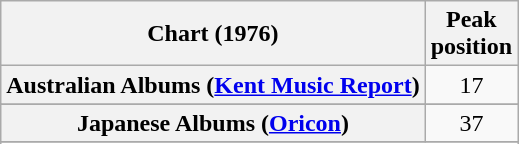<table class="wikitable sortable plainrowheaders" style="text-align:center">
<tr>
<th scope="col">Chart (1976)</th>
<th scope="col">Peak<br> position</th>
</tr>
<tr>
<th scope="row">Australian Albums (<a href='#'>Kent Music Report</a>)</th>
<td>17</td>
</tr>
<tr>
</tr>
<tr>
</tr>
<tr>
<th scope="row">Japanese Albums (<a href='#'>Oricon</a>)</th>
<td align="center">37</td>
</tr>
<tr>
</tr>
<tr>
</tr>
<tr>
</tr>
<tr>
</tr>
</table>
